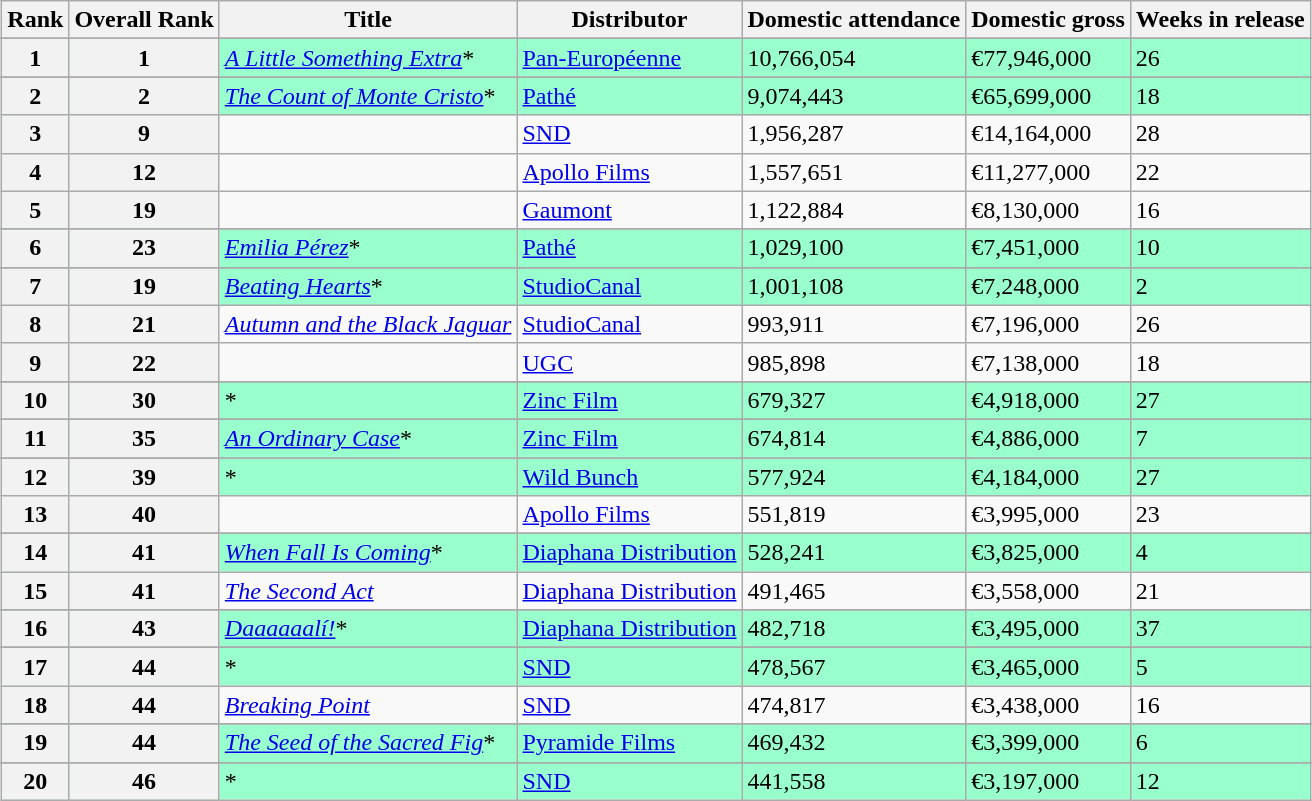<table class="wikitable sortable" style="margin:auto; margin:auto;">
<tr>
<th>Rank</th>
<th>Overall Rank</th>
<th>Title</th>
<th>Distributor</th>
<th>Domestic attendance</th>
<th>Domestic gross</th>
<th>Weeks in release</th>
</tr>
<tr>
</tr>
<tr style="background:#9fc;">
<th style="text-align:center;">1</th>
<th style="text-align:center;">1</th>
<td><em><a href='#'>A Little Something Extra</a></em>*</td>
<td><a href='#'>Pan-Européenne</a></td>
<td>10,766,054</td>
<td>€77,946,000</td>
<td>26</td>
</tr>
<tr>
</tr>
<tr style="background:#9fc;">
<th style="text-align:center;">2</th>
<th style="text-align:center;">2</th>
<td><em><a href='#'>The Count of Monte Cristo</a></em>*</td>
<td><a href='#'>Pathé</a></td>
<td>9,074,443</td>
<td>€65,699,000</td>
<td>18</td>
</tr>
<tr>
<th style="text-align:center;">3</th>
<th style="text-align:center;">9</th>
<td><em></em></td>
<td><a href='#'>SND</a></td>
<td>1,956,287</td>
<td>€14,164,000</td>
<td>28</td>
</tr>
<tr>
<th style="text-align:center;">4</th>
<th style="text-align:center;">12</th>
<td><em></em></td>
<td><a href='#'>Apollo Films</a></td>
<td>1,557,651</td>
<td>€11,277,000</td>
<td>22</td>
</tr>
<tr>
<th style="text-align:center;">5</th>
<th style="text-align:center;">19</th>
<td><em></em></td>
<td><a href='#'>Gaumont</a></td>
<td>1,122,884</td>
<td>€8,130,000</td>
<td>16</td>
</tr>
<tr>
</tr>
<tr style="background:#9fc;">
<th style="text-align:center;">6</th>
<th style="text-align:center;">23</th>
<td><em><a href='#'>Emilia Pérez</a></em>*</td>
<td><a href='#'>Pathé</a></td>
<td>1,029,100</td>
<td>€7,451,000</td>
<td>10</td>
</tr>
<tr>
</tr>
<tr style="background:#9fc;">
<th style="text-align:center;">7</th>
<th style="text-align:center;">19</th>
<td><em><a href='#'>Beating Hearts</a></em>*</td>
<td><a href='#'>StudioCanal</a></td>
<td>1,001,108</td>
<td>€7,248,000</td>
<td>2</td>
</tr>
<tr>
<th style="text-align:center;">8</th>
<th style="text-align:center;">21</th>
<td><em><a href='#'>Autumn and the Black Jaguar</a></em></td>
<td><a href='#'>StudioCanal</a></td>
<td>993,911</td>
<td>€7,196,000</td>
<td>26</td>
</tr>
<tr>
<th style="text-align:center;">9</th>
<th style="text-align:center;">22</th>
<td><em></em></td>
<td><a href='#'>UGC</a></td>
<td>985,898</td>
<td>€7,138,000</td>
<td>18</td>
</tr>
<tr>
</tr>
<tr style="background:#9fc;">
<th style="text-align:center;">10</th>
<th style="text-align:center;">30</th>
<td><em></em>*</td>
<td><a href='#'>Zinc Film</a></td>
<td>679,327</td>
<td>€4,918,000</td>
<td>27</td>
</tr>
<tr>
</tr>
<tr style="background:#9fc;">
<th style="text-align:center;">11</th>
<th style="text-align:center;">35</th>
<td><em><a href='#'>An Ordinary Case</a></em>*</td>
<td><a href='#'>Zinc Film</a></td>
<td>674,814</td>
<td>€4,886,000</td>
<td>7</td>
</tr>
<tr>
</tr>
<tr style="background:#9fc;">
<th style="text-align:center;">12</th>
<th style="text-align:center;">39</th>
<td><em></em>*</td>
<td><a href='#'>Wild Bunch</a></td>
<td>577,924</td>
<td>€4,184,000</td>
<td>27</td>
</tr>
<tr>
<th style="text-align:center;">13</th>
<th style="text-align:center;">40</th>
<td><em></em></td>
<td><a href='#'>Apollo Films</a></td>
<td>551,819</td>
<td>€3,995,000</td>
<td>23</td>
</tr>
<tr>
</tr>
<tr style="background:#9fc;">
<th style="text-align:center;">14</th>
<th style="text-align:center;">41</th>
<td><em><a href='#'>When Fall Is Coming</a></em>*</td>
<td><a href='#'>Diaphana Distribution</a></td>
<td>528,241</td>
<td>€3,825,000</td>
<td>4</td>
</tr>
<tr>
<th style="text-align:center;">15</th>
<th style="text-align:center;">41</th>
<td><em><a href='#'>The Second Act</a></em></td>
<td><a href='#'>Diaphana Distribution</a></td>
<td>491,465</td>
<td>€3,558,000</td>
<td>21</td>
</tr>
<tr>
</tr>
<tr style="background:#9fc;">
<th style="text-align:center;">16</th>
<th style="text-align:center;">43</th>
<td><em><a href='#'>Daaaaaalí!</a></em>*</td>
<td><a href='#'>Diaphana Distribution</a></td>
<td>482,718</td>
<td>€3,495,000</td>
<td>37</td>
</tr>
<tr>
</tr>
<tr style="background:#9fc;">
<th style="text-align:center;">17</th>
<th style="text-align:center;">44</th>
<td><em></em>*</td>
<td><a href='#'>SND</a></td>
<td>478,567</td>
<td>€3,465,000</td>
<td>5</td>
</tr>
<tr>
<th style="text-align:center;">18</th>
<th style="text-align:center;">44</th>
<td><em><a href='#'>Breaking Point</a></em></td>
<td><a href='#'>SND</a></td>
<td>474,817</td>
<td>€3,438,000</td>
<td>16</td>
</tr>
<tr>
</tr>
<tr style="background:#9fc;">
<th style="text-align:center;">19</th>
<th style="text-align:center;">44</th>
<td><em><a href='#'>The Seed of the Sacred Fig</a></em>*</td>
<td><a href='#'>Pyramide Films</a></td>
<td>469,432</td>
<td>€3,399,000</td>
<td>6</td>
</tr>
<tr>
</tr>
<tr style="background:#9fc;">
<th style="text-align:center;">20</th>
<th style="text-align:center;">46</th>
<td><em></em>*</td>
<td><a href='#'>SND</a></td>
<td>441,558</td>
<td>€3,197,000</td>
<td>12</td>
</tr>
</table>
